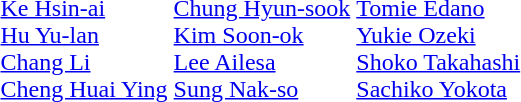<table>
<tr>
<td></td>
<td><br><a href='#'>Ke Hsin-ai</a><br><a href='#'>Hu Yu-lan</a><br><a href='#'>Chang Li</a><br><a href='#'>Cheng Huai Ying</a></td>
<td><br><a href='#'>Chung Hyun-sook</a><br><a href='#'>Kim Soon-ok</a><br><a href='#'>Lee Ailesa</a><br><a href='#'>Sung Nak-so</a></td>
<td><br><a href='#'>Tomie Edano</a><br><a href='#'>Yukie Ozeki</a><br><a href='#'>Shoko Takahashi</a><br><a href='#'>Sachiko Yokota</a></td>
</tr>
</table>
